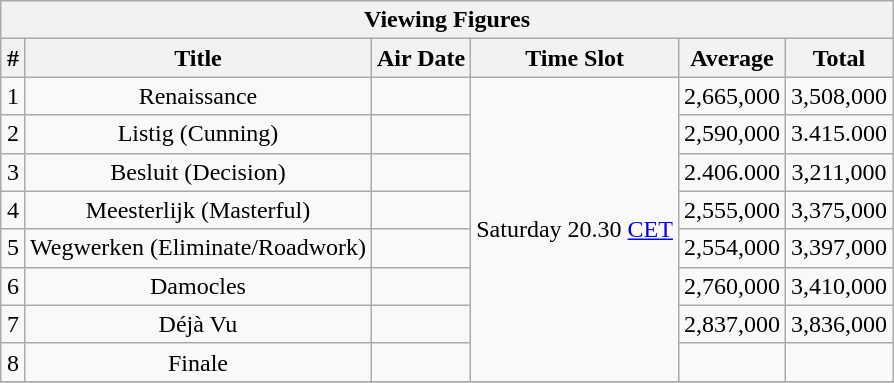<table class="wikitable sortable" style="margin:auto; text-align:center">
<tr>
<th colspan="6">Viewing Figures</th>
</tr>
<tr>
<th>#</th>
<th>Title</th>
<th>Air Date</th>
<th>Time Slot</th>
<th>Average</th>
<th>Total</th>
</tr>
<tr>
<td>1</td>
<td>Renaissance</td>
<td data-sort-value=1></td>
<td rowspan=8>Saturday 20.30 <a href='#'>CET</a></td>
<td>2,665,000</td>
<td>3,508,000</td>
</tr>
<tr>
<td>2</td>
<td>Listig (Cunning)</td>
<td data-sort-value=2></td>
<td>2,590,000</td>
<td>3.415.000</td>
</tr>
<tr>
<td>3</td>
<td>Besluit (Decision)</td>
<td data-sort-value=3></td>
<td>2.406.000</td>
<td>3,211,000</td>
</tr>
<tr>
<td>4</td>
<td>Meesterlijk (Masterful)</td>
<td data-sort-value=4></td>
<td>2,555,000</td>
<td>3,375,000</td>
</tr>
<tr>
<td>5</td>
<td>Wegwerken (Eliminate/Roadwork)</td>
<td data-sort-value=5></td>
<td>2,554,000</td>
<td>3,397,000</td>
</tr>
<tr>
<td>6</td>
<td>Damocles</td>
<td data-sort-value=6></td>
<td>2,760,000</td>
<td>3,410,000</td>
</tr>
<tr>
<td>7</td>
<td>Déjà Vu</td>
<td data-sort-value=7></td>
<td>2,837,000</td>
<td>3,836,000</td>
</tr>
<tr>
<td>8</td>
<td>Finale</td>
<td data-sort-value=8></td>
<td></td>
<td></td>
</tr>
<tr>
</tr>
</table>
